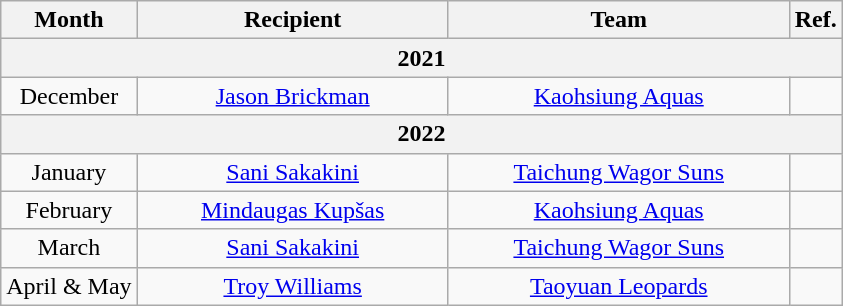<table class="wikitable" style="text-align: center;">
<tr>
<th>Month</th>
<th style="width:200px;">Recipient</th>
<th style="width:220px;">Team</th>
<th style="width:20px;">Ref.</th>
</tr>
<tr>
<th colspan=4>2021</th>
</tr>
<tr>
<td>December</td>
<td><a href='#'>Jason Brickman</a></td>
<td><a href='#'>Kaohsiung Aquas</a></td>
<td></td>
</tr>
<tr>
<th colspan=4>2022</th>
</tr>
<tr>
<td>January</td>
<td><a href='#'>Sani Sakakini</a></td>
<td><a href='#'>Taichung Wagor Suns</a></td>
<td></td>
</tr>
<tr>
<td>February</td>
<td><a href='#'>Mindaugas Kupšas</a></td>
<td><a href='#'>Kaohsiung Aquas</a></td>
<td></td>
</tr>
<tr>
<td>March</td>
<td><a href='#'>Sani Sakakini</a></td>
<td><a href='#'>Taichung Wagor Suns</a></td>
<td></td>
</tr>
<tr>
<td>April & May</td>
<td><a href='#'>Troy Williams</a></td>
<td><a href='#'>Taoyuan Leopards</a></td>
<td></td>
</tr>
</table>
